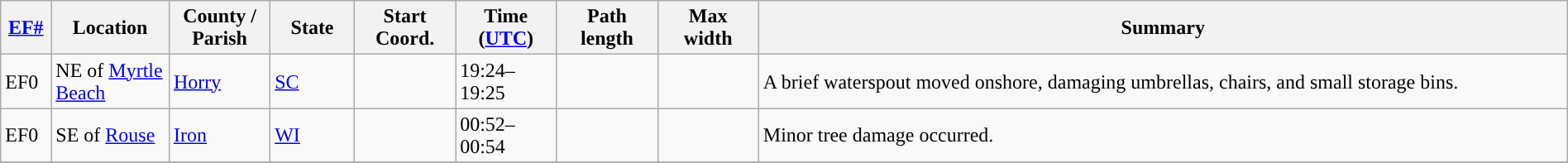<table class="wikitable sortable" style="width:100%;">
<tr>
<th scope="col"  style="width:3%; text-align:center;"><a href='#'>EF#</a></th>
<th scope="col"  style="width:7%; text-align:center;" class="unsortable">Location</th>
<th scope="col"  style="width:6%; text-align:center;" class="unsortable">County / Parish</th>
<th scope="col"  style="width:5%; text-align:center;">State</th>
<th scope="col"  style="width:6%; text-align:center;">Start Coord.</th>
<th scope="col"  style="width:6%; text-align:center;">Time (<a href='#'>UTC</a>)</th>
<th scope="col"  style="width:6%; text-align:center;">Path length</th>
<th scope="col"  style="width:6%; text-align:center;">Max width</th>
<th scope="col" class="unsortable" style="width:48%; text-align:center;">Summary</th>
</tr>
<tr>
<td>EF0</td>
<td>NE of <a href='#'>Myrtle Beach</a></td>
<td><a href='#'>Horry</a></td>
<td><a href='#'>SC</a></td>
<td></td>
<td>19:24–19:25</td>
<td></td>
<td></td>
<td>A brief waterspout moved onshore, damaging umbrellas, chairs, and small storage bins.</td>
</tr>
<tr>
<td>EF0</td>
<td>SE of <a href='#'>Rouse</a></td>
<td><a href='#'>Iron</a></td>
<td><a href='#'>WI</a></td>
<td></td>
<td>00:52–00:54</td>
<td></td>
<td></td>
<td>Minor tree damage occurred.</td>
</tr>
<tr>
</tr>
</table>
